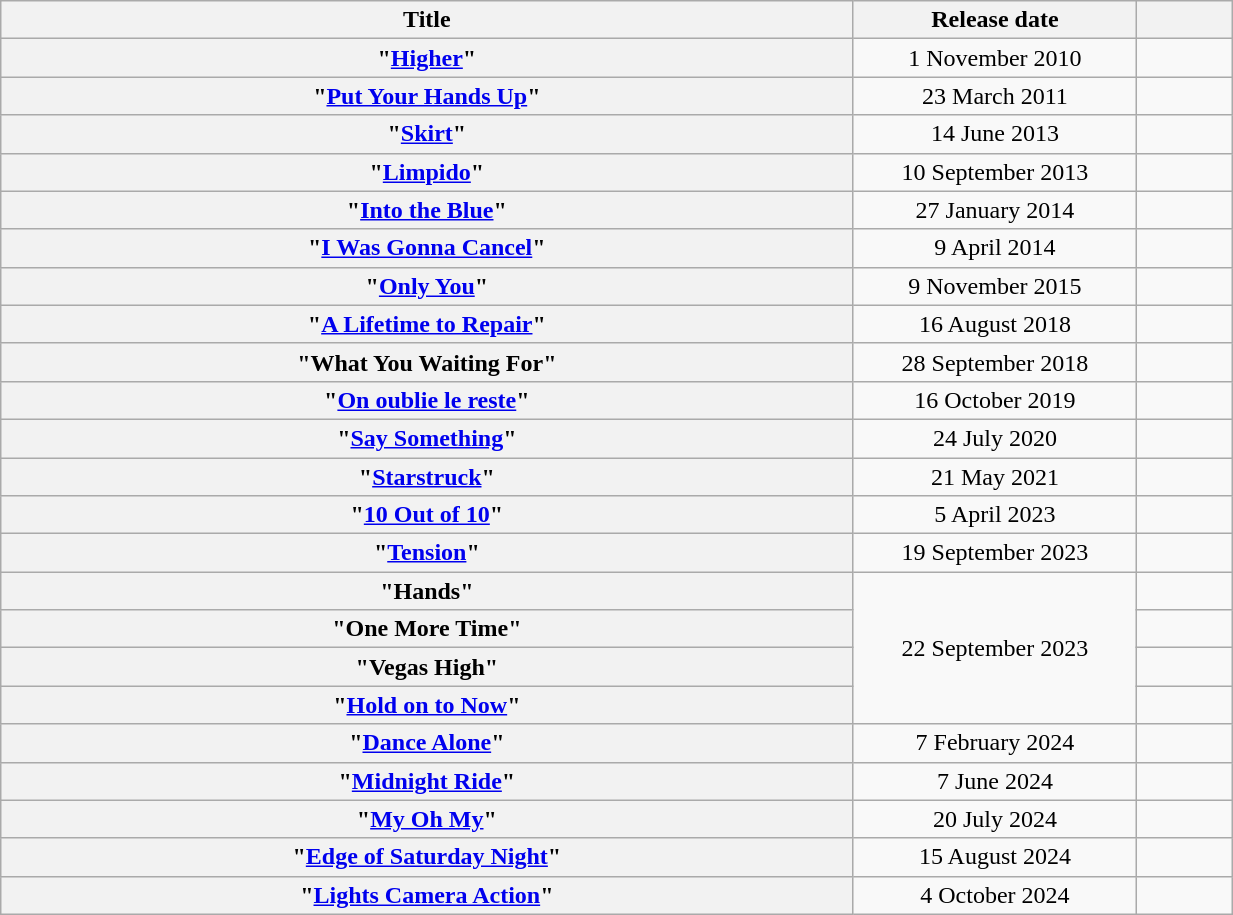<table class="wikitable plainrowheaders" style="text-align:center;" width="65%">
<tr>
<th style="width:45%;">Title</th>
<th style="width:15%;">Release date</th>
<th style="width:5%;"></th>
</tr>
<tr>
<th scope=row>"<a href='#'>Higher</a>"<br></th>
<td>1 November 2010</td>
<td></td>
</tr>
<tr>
<th scope=row>"<a href='#'>Put Your Hands Up</a>"</th>
<td>23 March 2011</td>
<td></td>
</tr>
<tr>
<th scope=row>"<a href='#'>Skirt</a>"</th>
<td>14 June 2013</td>
<td></td>
</tr>
<tr>
<th scope=row>"<a href='#'>Limpido</a>"<br></th>
<td>10 September 2013</td>
<td></td>
</tr>
<tr>
<th scope=row>"<a href='#'>Into the Blue</a>"</th>
<td>27 January 2014</td>
<td></td>
</tr>
<tr>
<th scope=row>"<a href='#'>I Was Gonna Cancel</a>"</th>
<td>9 April 2014</td>
<td></td>
</tr>
<tr>
<th scope=row>"<a href='#'>Only You</a>"<br></th>
<td>9 November 2015</td>
<td></td>
</tr>
<tr>
<th scope=row>"<a href='#'>A Lifetime to Repair</a>"</th>
<td>16 August 2018</td>
<td></td>
</tr>
<tr>
<th scope=row>"What You Waiting For"<br></th>
<td>28 September 2018</td>
<td></td>
</tr>
<tr>
<th scope=row>"<a href='#'>On oublie le reste</a>"<br></th>
<td>16 October 2019</td>
<td></td>
</tr>
<tr>
<th scope=row>"<a href='#'>Say Something</a>"</th>
<td>24 July 2020</td>
<td></td>
</tr>
<tr>
<th scope=row>"<a href='#'>Starstruck</a>"<br></th>
<td>21 May 2021</td>
<td></td>
</tr>
<tr>
<th scope=row>"<a href='#'>10 Out of 10</a>"<br></th>
<td>5 April 2023</td>
<td></td>
</tr>
<tr>
<th scope=row>"<a href='#'>Tension</a>"</th>
<td>19 September 2023</td>
<td></td>
</tr>
<tr>
<th scope=row>"Hands"</th>
<td rowspan=4>22 September 2023</td>
<td></td>
</tr>
<tr>
<th scope=row>"One More Time"</th>
<td></td>
</tr>
<tr>
<th scope=row>"Vegas High"</th>
<td></td>
</tr>
<tr>
<th scope=row>"<a href='#'>Hold on to Now</a>"</th>
<td></td>
</tr>
<tr>
<th scope=row>"<a href='#'>Dance Alone</a>"<br></th>
<td>7 February 2024</td>
<td></td>
</tr>
<tr>
<th scope=row>"<a href='#'>Midnight Ride</a>"<br></th>
<td>7 June 2024</td>
<td></td>
</tr>
<tr>
<th scope=row>"<a href='#'>My Oh My</a>"<br></th>
<td>20 July 2024</td>
<td></td>
</tr>
<tr>
<th scope=row>"<a href='#'>Edge of Saturday Night</a>"<br></th>
<td>15 August 2024</td>
<td></td>
</tr>
<tr>
<th scope=row>"<a href='#'>Lights Camera Action</a>"</th>
<td>4 October 2024</td>
<td></td>
</tr>
</table>
